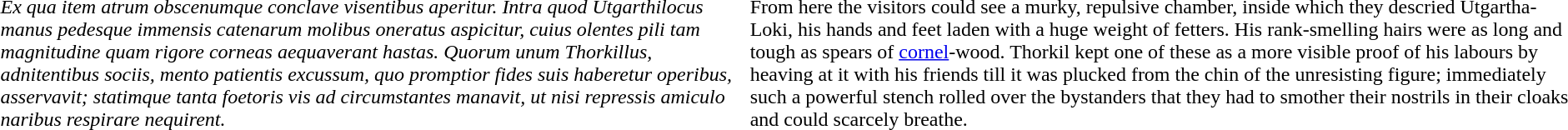<table>
<tr>
<td><br><em>Ex qua item atrum obscenumque conclave visentibus aperitur. Intra quod Utgarthilocus manus pedesque immensis catenarum molibus oneratus aspicitur, cuius olentes pili tam magnitudine quam rigore corneas aequaverant hastas. Quorum unum Thorkillus, adnitentibus sociis, mento patientis excussum, quo promptior fides suis haberetur operibus, asservavit; statimque tanta foetoris vis ad circumstantes manavit, ut nisi repressis amiculo naribus respirare nequirent.</em></td>
<td><br>From here the visitors could see a murky, repulsive chamber, inside which they descried Utgartha-Loki, his hands and feet laden with a huge weight of fetters. His rank-smelling hairs
were as long and tough as spears of <a href='#'>cornel</a>-wood. Thorkil kept one of these as a more visible proof of his labours by heaving at it with his friends till it was plucked from the chin of the
unresisting figure; immediately such a powerful stench rolled over the bystanders that they had to smother their nostrils in their cloaks and could scarcely breathe.</td>
<td></td>
</tr>
</table>
